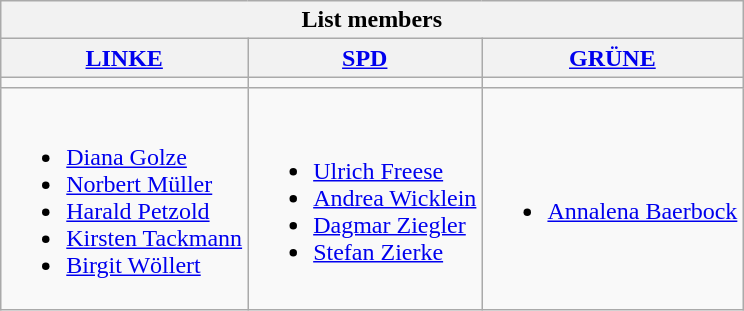<table class=wikitable>
<tr>
<th colspan=3>List members</th>
</tr>
<tr>
<th><a href='#'>LINKE</a></th>
<th><a href='#'>SPD</a></th>
<th><a href='#'>GRÜNE</a></th>
</tr>
<tr>
<td bgcolor=></td>
<td bgcolor=></td>
<td bgcolor=></td>
</tr>
<tr>
<td><br><ul><li><a href='#'>Diana Golze</a></li><li><a href='#'>Norbert Müller</a></li><li><a href='#'>Harald Petzold</a></li><li><a href='#'>Kirsten Tackmann</a></li><li><a href='#'>Birgit Wöllert</a></li></ul></td>
<td><br><ul><li><a href='#'>Ulrich Freese</a></li><li><a href='#'>Andrea Wicklein</a></li><li><a href='#'>Dagmar Ziegler</a></li><li><a href='#'>Stefan Zierke</a></li></ul></td>
<td><br><ul><li><a href='#'>Annalena Baerbock</a></li></ul></td>
</tr>
</table>
